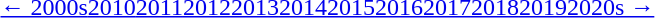<table id=toc class=toc summary=Contents>
<tr>
<th></th>
</tr>
<tr>
<td align=center><a href='#'>← 2000s</a><a href='#'>2010</a><a href='#'>2011</a><a href='#'>2012</a><a href='#'>2013</a><a href='#'>2014</a><a href='#'>2015</a><a href='#'>2016</a><a href='#'>2017</a><a href='#'>2018</a><a href='#'>2019</a><a href='#'>2020s →</a></td>
</tr>
</table>
